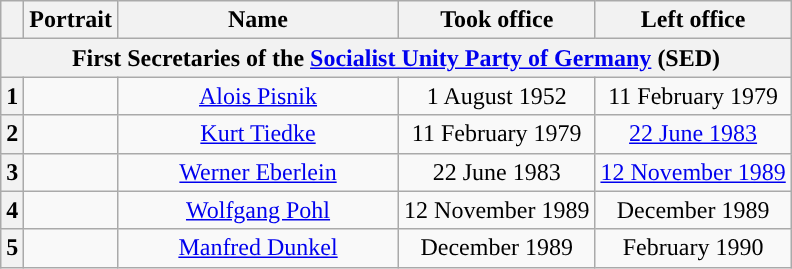<table class="wikitable" style="text-align:center">
<tr>
<th></th>
<th>Portrait</th>
<th width=180>Name<br></th>
<th>Took office</th>
<th>Left office</th>
</tr>
<tr>
<th colspan=5>First Secretaries of the <a href='#'>Socialist Unity Party of Germany</a> (SED)</th>
</tr>
<tr>
<th style="background:">1</th>
<td></td>
<td><a href='#'>Alois Pisnik</a><br></td>
<td>1 August 1952</td>
<td>11 February 1979<br></td>
</tr>
<tr>
<th style="background:">2</th>
<td></td>
<td><a href='#'>Kurt Tiedke</a><br></td>
<td>11 February 1979</td>
<td><a href='#'>22 June 1983<br></a></td>
</tr>
<tr>
<th style="background:">3</th>
<td></td>
<td><a href='#'>Werner Eberlein</a><br></td>
<td>22 June 1983</td>
<td><a href='#'>12 November 1989<br></a></td>
</tr>
<tr>
<th style="background:">4</th>
<td></td>
<td><a href='#'>Wolfgang Pohl</a><br></td>
<td>12 November 1989</td>
<td>December 1989</td>
</tr>
<tr>
<th style="background:">5</th>
<td></td>
<td><a href='#'>Manfred Dunkel</a></td>
<td>December 1989</td>
<td>February 1990</td>
</tr>
</table>
